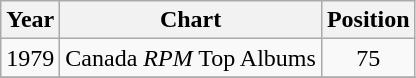<table class="wikitable">
<tr>
<th>Year</th>
<th>Chart</th>
<th>Position</th>
</tr>
<tr>
<td>1979</td>
<td>Canada <em>RPM</em> Top Albums</td>
<td align="center">75</td>
</tr>
<tr>
</tr>
</table>
